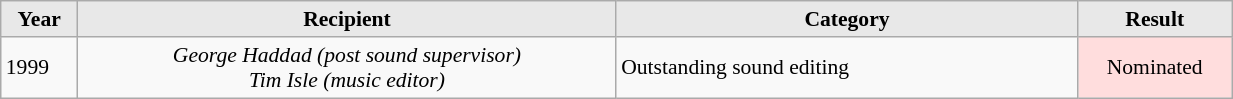<table class="wikitable plainrowheaders" style="width:65%; font-size:90%;">
<tr>
<th style="width:5%; background:#E8E8E8;">Year</th>
<th style="width:35%; background:#E8E8E8;">Recipient</th>
<th style="width:30%; background:#E8E8E8;">Category</th>
<th style="width:10%; background:#E8E8E8;">Result</th>
</tr>
<tr>
<td>1999</td>
<td align="center"><em>George Haddad (post sound supervisor)</em><br><em>Tim Isle (music editor)</em></td>
<td>Outstanding sound editing</td>
<td style="background: #ffdddd" align="center" class="table-yes2">Nominated</td>
</tr>
</table>
